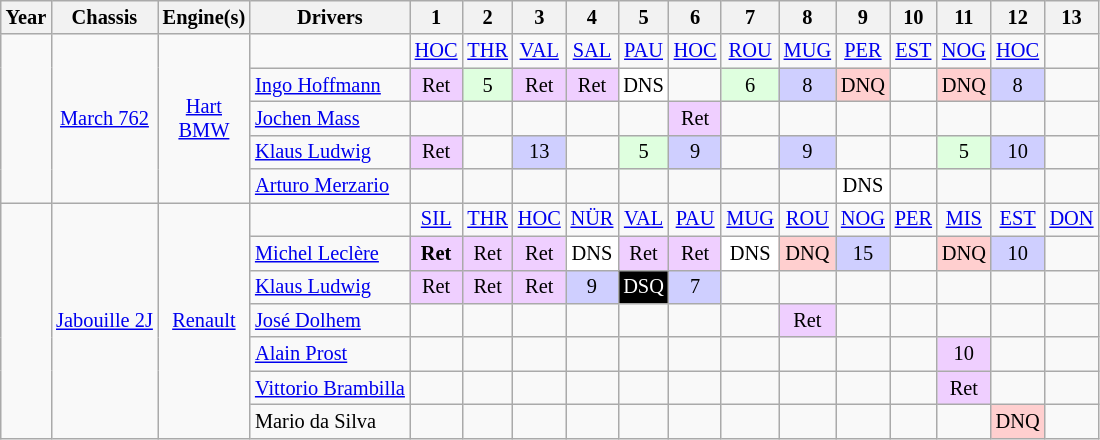<table class="wikitable" style="text-align:center; font-size:85%">
<tr>
<th>Year</th>
<th>Chassis</th>
<th>Engine(s)</th>
<th>Drivers</th>
<th>1</th>
<th>2</th>
<th>3</th>
<th>4</th>
<th>5</th>
<th>6</th>
<th>7</th>
<th>8</th>
<th>9</th>
<th>10</th>
<th>11</th>
<th>12</th>
<th>13</th>
</tr>
<tr>
<td rowspan="5"></td>
<td rowspan="5"><a href='#'>March 762</a></td>
<td rowspan="5"><a href='#'>Hart</a><br><a href='#'>BMW</a></td>
<td></td>
<td><a href='#'>HOC</a></td>
<td><a href='#'>THR</a></td>
<td><a href='#'>VAL</a></td>
<td><a href='#'>SAL</a></td>
<td><a href='#'>PAU</a></td>
<td><a href='#'>HOC</a></td>
<td><a href='#'>ROU</a></td>
<td><a href='#'>MUG</a></td>
<td><a href='#'>PER</a></td>
<td><a href='#'>EST</a></td>
<td><a href='#'>NOG</a></td>
<td><a href='#'>HOC</a></td>
<td></td>
</tr>
<tr>
<td align="left"> <a href='#'>Ingo Hoffmann</a></td>
<td style="background:#EFCFFF;">Ret</td>
<td style="background:#DFFFDF;">5</td>
<td style="background:#EFCFFF;">Ret</td>
<td style="background:#EFCFFF;">Ret</td>
<td style="background:#ffffff;">DNS</td>
<td></td>
<td style="background:#DFFFDF;">6</td>
<td style="background:#cfcfff;">8</td>
<td style="background:#FFCFCF;">DNQ</td>
<td></td>
<td style="background:#FFCFCF;">DNQ</td>
<td style="background:#cfcfff;">8</td>
<td></td>
</tr>
<tr>
<td align="left"> <a href='#'>Jochen Mass</a></td>
<td></td>
<td></td>
<td></td>
<td></td>
<td></td>
<td style="background:#EFCFFF;">Ret</td>
<td></td>
<td></td>
<td></td>
<td></td>
<td></td>
<td></td>
<td></td>
</tr>
<tr>
<td align="left"> <a href='#'>Klaus Ludwig</a></td>
<td style="background:#EFCFFF;">Ret</td>
<td></td>
<td style="background:#cfcfff;">13</td>
<td></td>
<td style="background:#DFFFDF;">5</td>
<td style="background:#cfcfff;">9</td>
<td></td>
<td style="background:#cfcfff;">9</td>
<td></td>
<td></td>
<td style="background:#DFFFDF;">5</td>
<td style="background:#cfcfff;">10</td>
<td></td>
</tr>
<tr>
<td align="left"> <a href='#'>Arturo Merzario</a></td>
<td></td>
<td></td>
<td></td>
<td></td>
<td></td>
<td></td>
<td></td>
<td></td>
<td style="background:#ffffff;">DNS</td>
<td></td>
<td></td>
<td></td>
<td></td>
</tr>
<tr>
<td rowspan="7"></td>
<td rowspan="7"><a href='#'>Jabouille 2J</a></td>
<td rowspan="7"><a href='#'>Renault</a></td>
<td></td>
<td><a href='#'>SIL</a></td>
<td><a href='#'>THR</a></td>
<td><a href='#'>HOC</a></td>
<td><a href='#'>NÜR</a></td>
<td><a href='#'>VAL</a></td>
<td><a href='#'>PAU</a></td>
<td><a href='#'>MUG</a></td>
<td><a href='#'>ROU</a></td>
<td><a href='#'>NOG</a></td>
<td><a href='#'>PER</a></td>
<td><a href='#'>MIS</a></td>
<td><a href='#'>EST</a></td>
<td><a href='#'>DON</a></td>
</tr>
<tr>
<td align="left"> <a href='#'>Michel Leclère</a></td>
<td style="background:#EFCFFF;"><strong>Ret</strong></td>
<td style="background:#EFCFFF;">Ret</td>
<td style="background:#EFCFFF;">Ret</td>
<td style="background:#ffffff;">DNS</td>
<td style="background:#EFCFFF;">Ret</td>
<td style="background:#EFCFFF;">Ret</td>
<td style="background:#ffffff;">DNS</td>
<td style="background:#FFCFCF;">DNQ</td>
<td style="background:#cfcfff;">15</td>
<td></td>
<td style="background:#FFCFCF;">DNQ</td>
<td style="background:#cfcfff;">10</td>
<td></td>
</tr>
<tr>
<td align="left"> <a href='#'>Klaus Ludwig</a></td>
<td style="background:#EFCFFF;">Ret</td>
<td style="background:#EFCFFF;">Ret</td>
<td style="background:#EFCFFF;">Ret</td>
<td style="background:#cfcfff;">9</td>
<td style="background:#000000; color:#ffffff">DSQ</td>
<td style="background:#cfcfff;">7</td>
<td></td>
<td></td>
<td></td>
<td></td>
<td></td>
<td></td>
<td></td>
</tr>
<tr>
<td align="left"> <a href='#'>José Dolhem</a></td>
<td></td>
<td></td>
<td></td>
<td></td>
<td></td>
<td></td>
<td></td>
<td style="background:#EFCFFF;">Ret</td>
<td></td>
<td></td>
<td></td>
<td></td>
<td></td>
</tr>
<tr>
<td align="left"> <a href='#'>Alain Prost</a></td>
<td></td>
<td></td>
<td></td>
<td></td>
<td></td>
<td></td>
<td></td>
<td></td>
<td></td>
<td></td>
<td style="background:#EFCFFF;">10</td>
<td></td>
<td></td>
</tr>
<tr>
<td align="left"> <a href='#'>Vittorio Brambilla</a></td>
<td></td>
<td></td>
<td></td>
<td></td>
<td></td>
<td></td>
<td></td>
<td></td>
<td></td>
<td></td>
<td style="background:#EFCFFF;">Ret</td>
<td></td>
<td></td>
</tr>
<tr>
<td align="left"> Mario da Silva</td>
<td></td>
<td></td>
<td></td>
<td></td>
<td></td>
<td></td>
<td></td>
<td></td>
<td></td>
<td></td>
<td></td>
<td style="background:#FFCFCF;">DNQ</td>
<td></td>
</tr>
</table>
